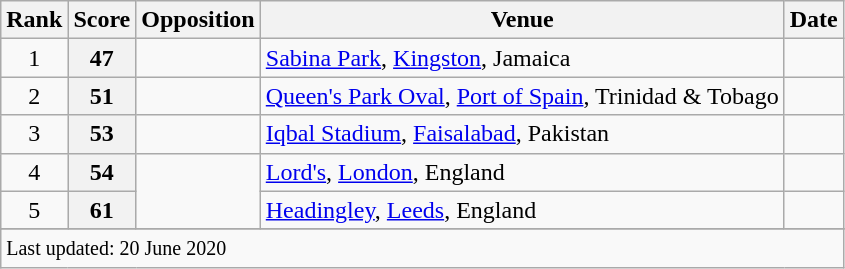<table class="wikitable plainrowheaders sortable">
<tr>
<th scope=col>Rank</th>
<th scope=col>Score</th>
<th scope=col>Opposition</th>
<th scope=col>Venue</th>
<th scope=col>Date</th>
</tr>
<tr>
<td align=center>1</td>
<th scope=row style=text-align:center;>47</th>
<td></td>
<td><a href='#'>Sabina Park</a>, <a href='#'>Kingston</a>, Jamaica</td>
<td></td>
</tr>
<tr>
<td align=center>2</td>
<th scope=row style=text-align:center;>51</th>
<td></td>
<td><a href='#'>Queen's Park Oval</a>, <a href='#'>Port of Spain</a>, Trinidad & Tobago</td>
<td></td>
</tr>
<tr>
<td align=center>3</td>
<th scope=row style=text-align:center;>53</th>
<td></td>
<td><a href='#'>Iqbal Stadium</a>, <a href='#'>Faisalabad</a>, Pakistan</td>
<td></td>
</tr>
<tr>
<td align=center>4</td>
<th scope=row style=text-align:center;>54</th>
<td rowspan=2></td>
<td><a href='#'>Lord's</a>, <a href='#'>London</a>, England</td>
<td></td>
</tr>
<tr>
<td align=center>5</td>
<th scope=row style=text-align:center;>61</th>
<td><a href='#'>Headingley</a>, <a href='#'>Leeds</a>, England</td>
<td></td>
</tr>
<tr>
</tr>
<tr class=sortbottom>
<td colspan=5><small>Last updated: 20 June 2020</small></td>
</tr>
</table>
